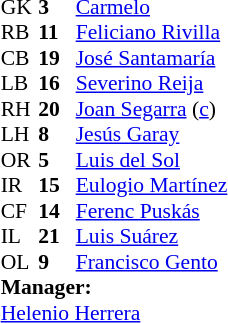<table style="font-size: 90%" cellspacing="0" cellpadding="0" align=center>
<tr>
<th width="25"></th>
<th width="25"></th>
</tr>
<tr>
<td>GK</td>
<td><strong>3</strong></td>
<td><a href='#'>Carmelo</a></td>
</tr>
<tr>
<td>RB</td>
<td><strong>11</strong></td>
<td><a href='#'>Feliciano Rivilla</a></td>
</tr>
<tr>
<td>CB</td>
<td><strong>19</strong></td>
<td><a href='#'>José Santamaría</a></td>
</tr>
<tr>
<td>LB</td>
<td><strong>16</strong></td>
<td><a href='#'>Severino Reija</a></td>
</tr>
<tr>
<td>RH</td>
<td><strong>20</strong></td>
<td><a href='#'>Joan Segarra</a> (<a href='#'>c</a>)</td>
</tr>
<tr>
<td>LH</td>
<td><strong>8</strong></td>
<td><a href='#'>Jesús Garay</a></td>
</tr>
<tr>
<td>OR</td>
<td><strong>5</strong></td>
<td><a href='#'>Luis del Sol</a></td>
</tr>
<tr>
<td>IR</td>
<td><strong>15</strong></td>
<td><a href='#'>Eulogio Martínez</a></td>
</tr>
<tr>
<td>CF</td>
<td><strong>14</strong></td>
<td><a href='#'>Ferenc Puskás</a></td>
</tr>
<tr>
<td>IL</td>
<td><strong>21</strong></td>
<td><a href='#'>Luis Suárez</a></td>
</tr>
<tr>
<td>OL</td>
<td><strong>9</strong></td>
<td><a href='#'>Francisco Gento</a></td>
</tr>
<tr>
<td colspan="3"><strong>Manager:</strong></td>
</tr>
<tr>
<td colspan="3"> <a href='#'>Helenio Herrera</a></td>
</tr>
</table>
